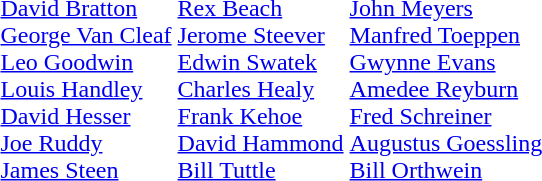<table>
<tr valign=top>
<td><br><a href='#'>David Bratton</a> <br> <a href='#'>George Van Cleaf</a> <br> <a href='#'>Leo Goodwin</a> <br> <a href='#'>Louis Handley</a> <br> <a href='#'>David Hesser</a> <br> <a href='#'>Joe Ruddy</a> <br> <a href='#'>James Steen</a></td>
<td><br><a href='#'>Rex Beach</a> <br> <a href='#'>Jerome Steever</a> <br> <a href='#'>Edwin Swatek</a> <br> <a href='#'>Charles Healy</a> <br> <a href='#'>Frank Kehoe</a> <br> <a href='#'>David Hammond</a> <br> <a href='#'>Bill Tuttle</a></td>
<td><br><a href='#'>John Meyers</a> <br> <a href='#'>Manfred Toeppen</a> <br> <a href='#'>Gwynne Evans</a> <br> <a href='#'>Amedee Reyburn</a> <br> <a href='#'>Fred Schreiner</a> <br> <a href='#'>Augustus Goessling</a> <br> <a href='#'>Bill Orthwein</a></td>
</tr>
</table>
